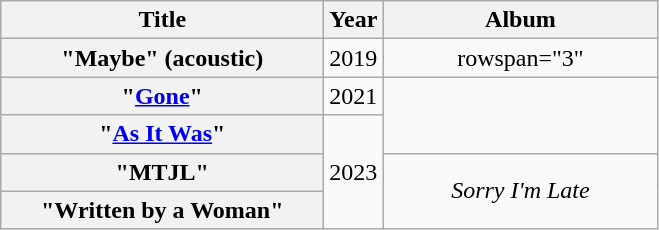<table class="wikitable plainrowheaders" style="text-align:center;" border="1">
<tr>
<th scope="col" style="width:13em;">Title</th>
<th scope="col" style="width:1em;">Year</th>
<th scope="col" style="width:11em;">Album</th>
</tr>
<tr>
<th scope="row">"Maybe" (acoustic)</th>
<td>2019</td>
<td>rowspan="3" </td>
</tr>
<tr>
<th scope="row">"<a href='#'>Gone</a>"</th>
<td>2021</td>
</tr>
<tr>
<th scope="row">"<a href='#'>As It Was</a>"</th>
<td rowspan="3">2023</td>
</tr>
<tr>
<th scope="row">"MTJL"</th>
<td rowspan="2"><em>Sorry I'm Late</em></td>
</tr>
<tr>
<th scope="row">"Written by a Woman"</th>
</tr>
</table>
